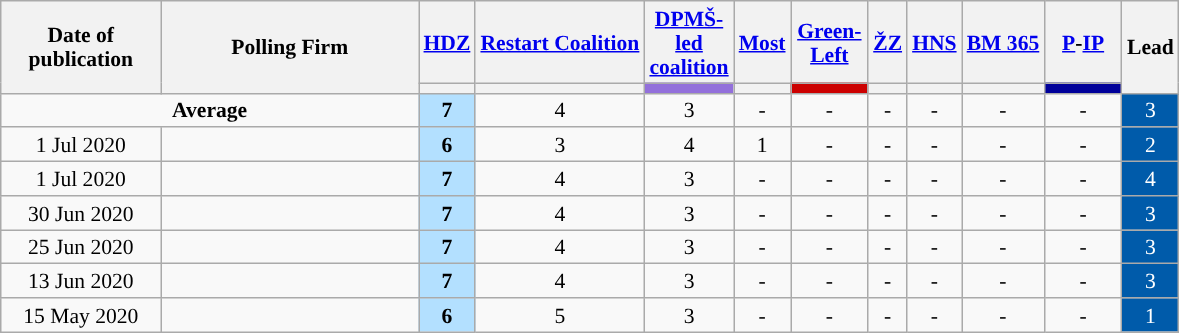<table class="wikitable sortable" style="text-align:center; font-size:90%; line-height:16px;">
<tr style="height:42px;">
<th style="width:100px;" rowspan="2">Date of publication</th>
<th style="width:165px;" rowspan="2">Polling Firm</th>
<th class="unsortable"><a href='#'>HDZ</a></th>
<th class="unsortable"><a href='#'>Restart Coalition</a></th>
<th class="unsortable"><a href='#'>DPMŠ-led coalition</a></th>
<th class="unsortable"><a href='#'>Most</a></th>
<th class="unsortable"><a href='#'>Green-Left</a></th>
<th class="unsortable"><a href='#'>ŽZ</a></th>
<th class="unsortable"><a href='#'>HNS</a></th>
<th class="unsortable"><a href='#'>BM 365</a></th>
<th class="unsortable"><a href='#'>P</a>-<a href='#'>IP</a></th>
<th class="unsortable" style="width:20px;" rowspan="2">Lead</th>
</tr>
<tr>
<th class="unsortable" style="color:inherit;background:"></th>
<th class="unsortable" style="color:inherit;background:"></th>
<th class="unsortable" style="color:inherit;background:#9370db; width:45px;"></th>
<th class="unsortable" style="color:inherit;background:"></th>
<th class="unsortable" style="background:#cc0000" width="45px"></th>
<th class="unsortable" style="color:inherit;background:"></th>
<th class="unsortable" style="color:inherit;background:"></th>
<th class="unsortable" style="color:inherit;background:"></th>
<th class="unsortable" style="color:inherit;background:#00009a; width:45px;"></th>
</tr>
<tr>
<td colspan="2"><strong>Average</strong></td>
<td style="background:#B3E0FF"><strong>7</strong></td>
<td>4</td>
<td>3</td>
<td>-</td>
<td>-</td>
<td>-</td>
<td>-</td>
<td>-</td>
<td>-</td>
<td style="background:#005BAA; color:white;">3</td>
</tr>
<tr>
<td>1 Jul 2020</td>
<td></td>
<td style="background:#B3E0FF"><strong>6</strong></td>
<td>3</td>
<td>4</td>
<td>1</td>
<td>-</td>
<td>-</td>
<td>-</td>
<td>-</td>
<td>-</td>
<td style="background:#005BAA; color:white;">2</td>
</tr>
<tr>
<td>1 Jul 2020</td>
<td></td>
<td style="background:#B3E0FF"><strong>7</strong></td>
<td>4</td>
<td>3</td>
<td>-</td>
<td>-</td>
<td>-</td>
<td>-</td>
<td>-</td>
<td>-</td>
<td style="background:#005BAA; color:white;">4</td>
</tr>
<tr>
<td>30 Jun 2020</td>
<td></td>
<td style="background:#B3E0FF"><strong>7</strong></td>
<td>4</td>
<td>3</td>
<td>-</td>
<td>-</td>
<td>-</td>
<td>-</td>
<td>-</td>
<td>-</td>
<td style="background:#005BAA; color:white;">3</td>
</tr>
<tr>
<td>25 Jun 2020</td>
<td></td>
<td style="background:#B3E0FF"><strong>7</strong></td>
<td>4</td>
<td>3</td>
<td>-</td>
<td>-</td>
<td>-</td>
<td>-</td>
<td>-</td>
<td>-</td>
<td style="background:#005BAA; color:white;">3</td>
</tr>
<tr>
<td>13 Jun 2020</td>
<td></td>
<td style="background:#B3E0FF"><strong>7</strong></td>
<td>4</td>
<td>3</td>
<td>-</td>
<td>-</td>
<td>-</td>
<td>-</td>
<td>-</td>
<td>-</td>
<td style="background:#005BAA; color:white;">3</td>
</tr>
<tr>
<td>15 May 2020</td>
<td></td>
<td style="background:#B3E0FF"><strong>6</strong></td>
<td>5</td>
<td>3</td>
<td>-</td>
<td>-</td>
<td>-</td>
<td>-</td>
<td>-</td>
<td>-</td>
<td style="background:#005BAA; color:white;">1</td>
</tr>
</table>
